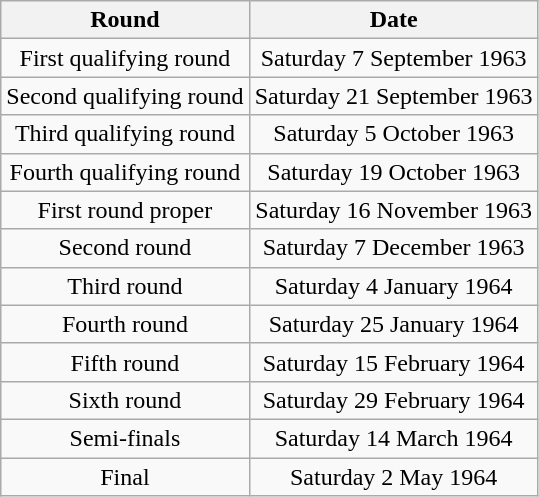<table class="wikitable" style="text-align: center">
<tr>
<th>Round</th>
<th>Date</th>
</tr>
<tr>
<td>First qualifying round</td>
<td>Saturday 7 September 1963</td>
</tr>
<tr>
<td>Second qualifying round</td>
<td>Saturday 21 September 1963</td>
</tr>
<tr>
<td>Third qualifying round</td>
<td>Saturday 5 October 1963</td>
</tr>
<tr>
<td>Fourth qualifying round</td>
<td>Saturday 19 October 1963</td>
</tr>
<tr>
<td>First round proper</td>
<td>Saturday 16 November 1963</td>
</tr>
<tr>
<td>Second round</td>
<td>Saturday 7 December 1963</td>
</tr>
<tr>
<td>Third round</td>
<td>Saturday 4 January 1964</td>
</tr>
<tr>
<td>Fourth round</td>
<td>Saturday 25 January 1964</td>
</tr>
<tr>
<td>Fifth round</td>
<td>Saturday 15 February 1964</td>
</tr>
<tr>
<td>Sixth round</td>
<td>Saturday 29 February 1964</td>
</tr>
<tr>
<td>Semi-finals</td>
<td>Saturday 14 March 1964</td>
</tr>
<tr>
<td>Final</td>
<td>Saturday 2 May 1964</td>
</tr>
</table>
